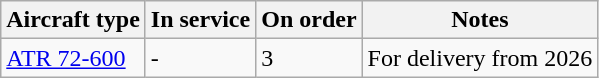<table class="wikitable">
<tr>
<th>Aircraft type</th>
<th>In service</th>
<th>On order</th>
<th>Notes</th>
</tr>
<tr>
<td><a href='#'>ATR 72-600</a></td>
<td>-</td>
<td>3</td>
<td>For delivery from 2026</td>
</tr>
</table>
